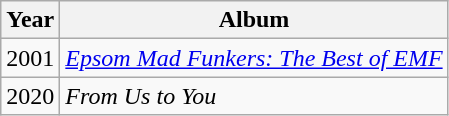<table class="wikitable">
<tr>
<th>Year</th>
<th>Album</th>
</tr>
<tr>
<td style="text-align:center;">2001</td>
<td><em><a href='#'>Epsom Mad Funkers: The Best of EMF</a></em></td>
</tr>
<tr>
<td style="text-align:center;">2020</td>
<td><em>From Us to You</em></td>
</tr>
</table>
